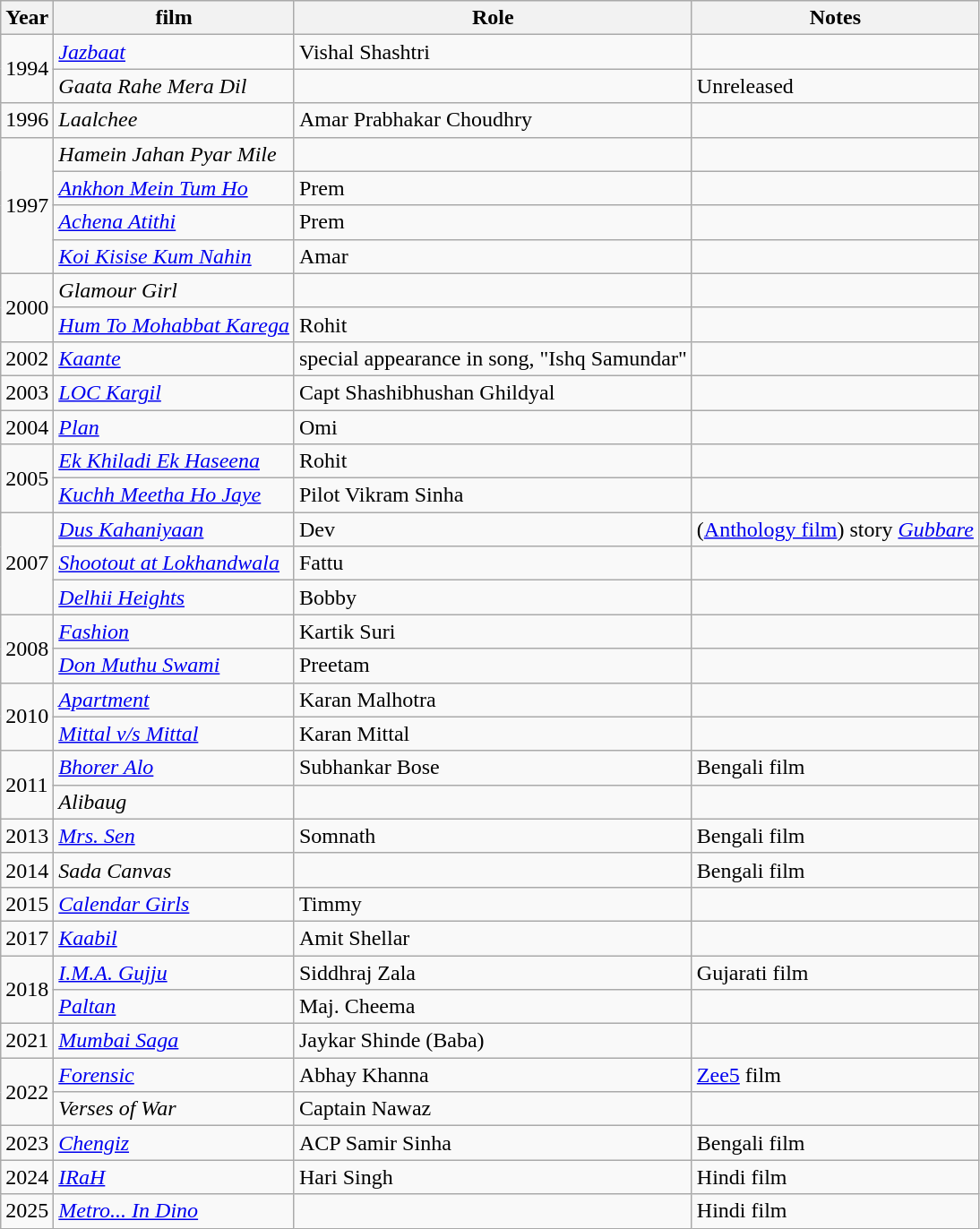<table class="wikitable sortable">
<tr>
<th>Year</th>
<th>film</th>
<th>Role</th>
<th>Notes</th>
</tr>
<tr>
<td rowspan=2>1994</td>
<td><em><a href='#'>Jazbaat</a></em></td>
<td>Vishal Shashtri</td>
<td></td>
</tr>
<tr>
<td><em>Gaata Rahe Mera Dil</em></td>
<td></td>
<td>Unreleased</td>
</tr>
<tr>
<td>1996</td>
<td><em>Laalchee</em></td>
<td>Amar Prabhakar Choudhry</td>
<td></td>
</tr>
<tr>
<td rowspan=4>1997</td>
<td><em>Hamein Jahan Pyar Mile</em></td>
<td></td>
<td></td>
</tr>
<tr>
<td><em><a href='#'>Ankhon Mein Tum Ho</a></em></td>
<td>Prem</td>
<td></td>
</tr>
<tr>
<td><em><a href='#'>Achena Atithi</a></em></td>
<td>Prem</td>
<td></td>
</tr>
<tr>
<td><em><a href='#'>Koi Kisise Kum Nahin</a></em></td>
<td>Amar</td>
<td></td>
</tr>
<tr>
<td rowspan=2>2000</td>
<td><em>Glamour Girl</em></td>
<td></td>
<td></td>
</tr>
<tr>
<td><em><a href='#'>Hum To Mohabbat Karega</a></em></td>
<td>Rohit</td>
<td></td>
</tr>
<tr>
<td>2002</td>
<td><em><a href='#'>Kaante</a></em></td>
<td>special appearance in song, "Ishq Samundar"</td>
<td></td>
</tr>
<tr>
<td>2003</td>
<td><em><a href='#'>LOC Kargil</a></em></td>
<td>Capt Shashibhushan Ghildyal</td>
<td></td>
</tr>
<tr>
<td>2004</td>
<td><em><a href='#'>Plan</a></em></td>
<td>Omi</td>
<td></td>
</tr>
<tr>
<td rowspan=2>2005</td>
<td><em><a href='#'>Ek Khiladi Ek Haseena</a></em></td>
<td>Rohit</td>
<td></td>
</tr>
<tr>
<td><em><a href='#'>Kuchh Meetha Ho Jaye</a></em></td>
<td>Pilot Vikram Sinha</td>
<td></td>
</tr>
<tr>
<td rowspan=3>2007</td>
<td><em><a href='#'>Dus Kahaniyaan</a></em></td>
<td>Dev</td>
<td>(<a href='#'>Anthology film</a>) story <em><a href='#'>Gubbare</a></em></td>
</tr>
<tr>
<td><em><a href='#'>Shootout at Lokhandwala</a></em></td>
<td>Fattu</td>
<td></td>
</tr>
<tr>
<td><em><a href='#'>Delhii Heights</a></em></td>
<td>Bobby</td>
<td></td>
</tr>
<tr>
<td rowspan=2>2008</td>
<td><em><a href='#'>Fashion</a></em></td>
<td>Kartik Suri</td>
<td></td>
</tr>
<tr>
<td><em><a href='#'>Don Muthu Swami</a></em></td>
<td>Preetam</td>
<td></td>
</tr>
<tr>
<td rowspan=2>2010</td>
<td><em><a href='#'>Apartment</a></em></td>
<td>Karan Malhotra</td>
<td></td>
</tr>
<tr>
<td><em><a href='#'>Mittal v/s Mittal</a></em></td>
<td>Karan Mittal</td>
<td></td>
</tr>
<tr>
<td rowspan=2>2011</td>
<td><em><a href='#'>Bhorer Alo</a></em></td>
<td>Subhankar Bose</td>
<td>Bengali film</td>
</tr>
<tr>
<td><em>Alibaug</em></td>
<td></td>
<td></td>
</tr>
<tr>
<td>2013</td>
<td><em><a href='#'>Mrs. Sen</a></em></td>
<td>Somnath</td>
<td>Bengali film</td>
</tr>
<tr>
<td>2014</td>
<td><em>Sada Canvas</em></td>
<td></td>
<td>Bengali film</td>
</tr>
<tr>
<td>2015</td>
<td><em><a href='#'>Calendar Girls</a></em></td>
<td>Timmy</td>
<td></td>
</tr>
<tr>
<td>2017</td>
<td><em><a href='#'>Kaabil</a></em></td>
<td>Amit Shellar</td>
<td></td>
</tr>
<tr>
<td rowspan=2>2018</td>
<td><em><a href='#'>I.M.A. Gujju</a></em></td>
<td>Siddhraj Zala</td>
<td>Gujarati film</td>
</tr>
<tr>
<td><em><a href='#'>Paltan</a></em></td>
<td>Maj. Cheema</td>
<td></td>
</tr>
<tr>
<td>2021</td>
<td><em><a href='#'>Mumbai Saga</a></em></td>
<td>Jaykar Shinde (Baba)</td>
<td></td>
</tr>
<tr>
<td rowspan="2">2022</td>
<td><em><a href='#'>Forensic</a></em></td>
<td>Abhay Khanna</td>
<td><a href='#'>Zee5</a> film</td>
</tr>
<tr>
<td><em>Verses of War</em></td>
<td>Captain Nawaz</td>
<td></td>
</tr>
<tr>
<td>2023</td>
<td><em><a href='#'>Chengiz</a></em></td>
<td>ACP Samir Sinha</td>
<td>Bengali film</td>
</tr>
<tr>
<td>2024</td>
<td><em><a href='#'>IRaH</a></em></td>
<td>Hari Singh</td>
<td>Hindi film</td>
</tr>
<tr>
<td>2025</td>
<td><em><a href='#'>Metro... In Dino</a></em></td>
<td></td>
<td>Hindi film</td>
</tr>
</table>
